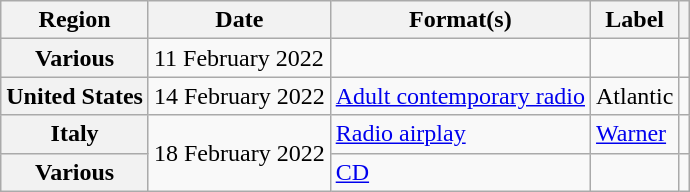<table class="wikitable plainrowheaders">
<tr>
<th scope="col">Region</th>
<th scope="col">Date</th>
<th scope="col">Format(s)</th>
<th scope="col">Label</th>
<th scope="col"></th>
</tr>
<tr>
<th scope="row">Various</th>
<td>11 February 2022</td>
<td></td>
<td></td>
<td style="text-align:center;"></td>
</tr>
<tr>
<th scope="row">United States</th>
<td>14 February 2022</td>
<td><a href='#'>Adult contemporary radio</a></td>
<td>Atlantic</td>
<td style="text-align:center;"></td>
</tr>
<tr>
<th scope="row">Italy</th>
<td rowspan="2">18 February 2022</td>
<td><a href='#'>Radio airplay</a></td>
<td><a href='#'>Warner</a></td>
<td style="text-align:center;"></td>
</tr>
<tr>
<th scope="row">Various</th>
<td><a href='#'>CD</a></td>
<td></td>
<td style="text-align:center;"></td>
</tr>
</table>
